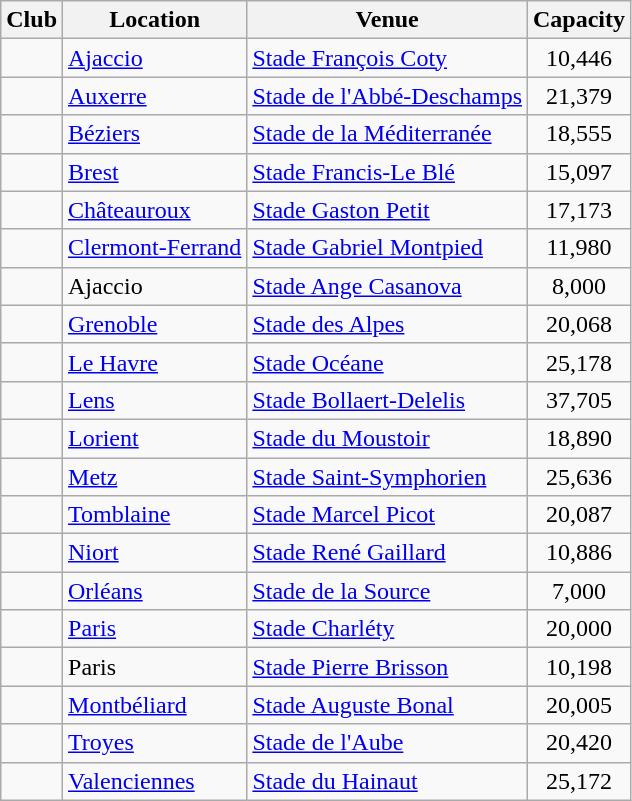<table class="wikitable sortable">
<tr>
<th>Club</th>
<th>Location</th>
<th>Venue</th>
<th>Capacity</th>
</tr>
<tr>
<td></td>
<td><a href='#'>Ajaccio</a></td>
<td><a href='#'>Stade François Coty</a></td>
<td align="center">10,446</td>
</tr>
<tr>
<td></td>
<td><a href='#'>Auxerre</a></td>
<td><a href='#'>Stade de l'Abbé-Deschamps</a></td>
<td style="text-align:center;">21,379</td>
</tr>
<tr>
<td></td>
<td><a href='#'>Béziers</a></td>
<td><a href='#'>Stade de la Méditerranée</a></td>
<td style="text-align:center;">18,555</td>
</tr>
<tr>
<td></td>
<td><a href='#'>Brest</a></td>
<td><a href='#'>Stade Francis-Le Blé</a></td>
<td style="text-align:center;">15,097</td>
</tr>
<tr>
<td></td>
<td><a href='#'>Châteauroux</a></td>
<td><a href='#'>Stade Gaston Petit</a></td>
<td style="text-align:center;">17,173</td>
</tr>
<tr>
<td></td>
<td><a href='#'>Clermont-Ferrand</a></td>
<td><a href='#'>Stade Gabriel Montpied</a></td>
<td style="text-align:center;">11,980</td>
</tr>
<tr>
<td></td>
<td>Ajaccio</td>
<td><a href='#'>Stade Ange Casanova</a></td>
<td style="text-align:center;">8,000</td>
</tr>
<tr>
<td></td>
<td><a href='#'>Grenoble</a></td>
<td><a href='#'>Stade des Alpes</a></td>
<td style="text-align:center;">20,068</td>
</tr>
<tr>
<td></td>
<td><a href='#'>Le Havre</a></td>
<td><a href='#'>Stade Océane</a></td>
<td align="center">25,178</td>
</tr>
<tr>
<td></td>
<td><a href='#'>Lens</a></td>
<td><a href='#'>Stade Bollaert-Delelis</a></td>
<td style="text-align:center;">37,705</td>
</tr>
<tr>
<td></td>
<td><a href='#'>Lorient</a></td>
<td><a href='#'>Stade du Moustoir</a></td>
<td style="text-align:center;">18,890</td>
</tr>
<tr>
<td></td>
<td><a href='#'>Metz</a></td>
<td><a href='#'>Stade Saint-Symphorien</a></td>
<td style="text-align:center;">25,636</td>
</tr>
<tr>
<td></td>
<td><a href='#'>Tomblaine</a></td>
<td><a href='#'>Stade Marcel Picot</a></td>
<td style="text-align:center;">20,087</td>
</tr>
<tr>
<td></td>
<td><a href='#'>Niort</a></td>
<td><a href='#'>Stade René Gaillard</a></td>
<td style="text-align:center;">10,886</td>
</tr>
<tr>
<td></td>
<td><a href='#'>Orléans</a></td>
<td><a href='#'>Stade de la Source</a></td>
<td style="text-align:center;">7,000</td>
</tr>
<tr>
<td></td>
<td><a href='#'>Paris</a> </td>
<td><a href='#'>Stade Charléty</a></td>
<td style="text-align:center;">20,000</td>
</tr>
<tr>
<td></td>
<td>Paris </td>
<td><a href='#'>Stade Pierre Brisson</a></td>
<td style="text-align:center;">10,198</td>
</tr>
<tr>
<td></td>
<td><a href='#'>Montbéliard</a></td>
<td><a href='#'>Stade Auguste Bonal</a></td>
<td style="text-align:center;">20,005</td>
</tr>
<tr>
<td></td>
<td><a href='#'>Troyes</a></td>
<td><a href='#'>Stade de l'Aube</a></td>
<td style="text-align:center">20,420</td>
</tr>
<tr>
<td></td>
<td><a href='#'>Valenciennes</a></td>
<td><a href='#'>Stade du Hainaut</a></td>
<td style="text-align:center;">25,172</td>
</tr>
</table>
